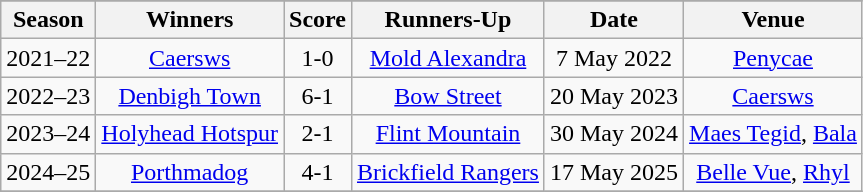<table class="wikitable" style="text-align: center">
<tr>
</tr>
<tr>
<th>Season</th>
<th>Winners</th>
<th>Score</th>
<th>Runners-Up</th>
<th>Date</th>
<th>Venue</th>
</tr>
<tr>
<td>2021–22</td>
<td><a href='#'>Caersws</a></td>
<td>1-0</td>
<td><a href='#'>Mold Alexandra</a></td>
<td>7 May 2022</td>
<td><a href='#'>Penycae</a></td>
</tr>
<tr>
<td>2022–23</td>
<td><a href='#'>Denbigh Town</a></td>
<td>6-1</td>
<td><a href='#'>Bow Street</a></td>
<td>20 May 2023</td>
<td><a href='#'>Caersws</a></td>
</tr>
<tr>
<td>2023–24</td>
<td><a href='#'>Holyhead Hotspur</a></td>
<td>2-1</td>
<td><a href='#'>Flint Mountain</a></td>
<td>30 May 2024</td>
<td><a href='#'>Maes Tegid</a>, <a href='#'>Bala</a></td>
</tr>
<tr>
<td>2024–25</td>
<td><a href='#'>Porthmadog</a></td>
<td>4-1</td>
<td><a href='#'>Brickfield Rangers</a></td>
<td>17 May 2025</td>
<td><a href='#'>Belle Vue</a>, <a href='#'>Rhyl</a></td>
</tr>
<tr>
</tr>
</table>
